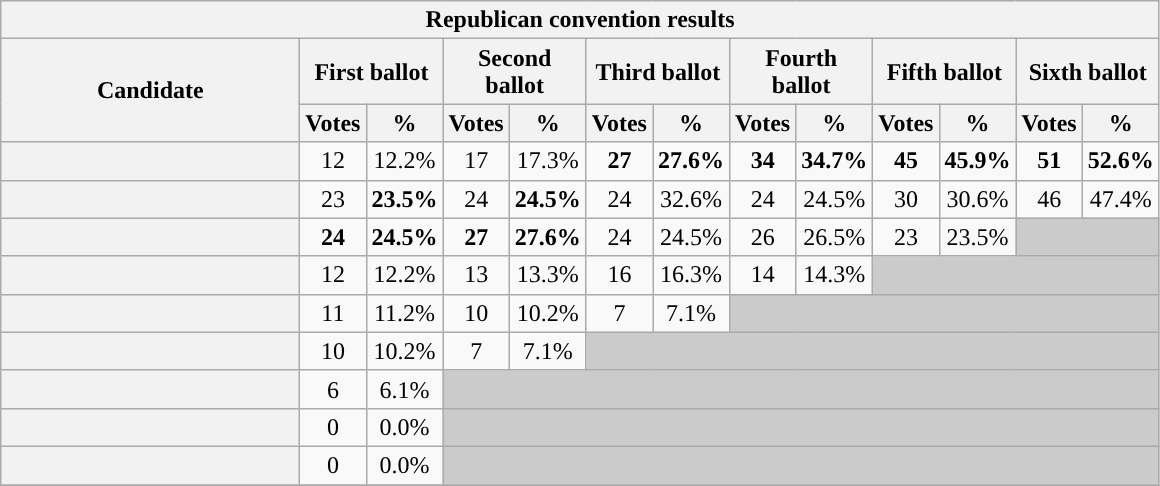<table class="wikitable sortable plainrowheaders">
<tr>
<th colspan="13" >Republican convention results</th>
</tr>
<tr style="background:#eee; text-align:center;">
<th scope="col" style="width: 12em" rowspan=2>Candidate</th>
<th scope="col" style="width: 5em" colspan=2>First ballot</th>
<th scope="col" style="width: 5em" colspan=2>Second ballot</th>
<th scope="col" style="width: 5em" colspan=2>Third ballot</th>
<th scope="col" style="width: 5em" colspan=2>Fourth ballot</th>
<th scope="col" style="width: 5em" colspan=2>Fifth ballot</th>
<th scope="col" style="width: 5em" colspan=2>Sixth ballot</th>
</tr>
<tr>
<th>Votes</th>
<th>%</th>
<th>Votes</th>
<th>%</th>
<th>Votes</th>
<th>%</th>
<th>Votes</th>
<th>%</th>
<th>Votes</th>
<th>%</th>
<th>Votes</th>
<th>%</th>
</tr>
<tr>
<th scope="row"><strong></strong></th>
<td style="text-align:center;">12</td>
<td style="text-align:center;">12.2%</td>
<td style="text-align:center;">17</td>
<td style="text-align:center;">17.3%</td>
<td style="text-align:center;"><strong>27</strong></td>
<td style="text-align:center;"><strong>27.6%</strong></td>
<td style="text-align:center;"><strong>34</strong></td>
<td style="text-align:center;"><strong>34.7%</strong></td>
<td style="text-align:center;"><strong>45</strong></td>
<td style="text-align:center;"><strong>45.9%</strong></td>
<td style="text-align:center;"><strong>51</strong></td>
<td style="text-align:center;"><strong>52.6%</strong></td>
</tr>
<tr>
<th scope="row"></th>
<td style="text-align:center;">23</td>
<td style="text-align:center;"><strong>23.5%</strong></td>
<td style="text-align:center;">24</td>
<td style="text-align:center;"><strong>24.5%</strong></td>
<td style="text-align:center;">24</td>
<td style="text-align:center;">32.6%</td>
<td style="text-align:center;">24</td>
<td style="text-align:center;">24.5%</td>
<td style="text-align:center;">30</td>
<td style="text-align:center;">30.6%</td>
<td style="text-align:center;">46</td>
<td style="text-align:center;">47.4%</td>
</tr>
<tr>
<th scope="row"></th>
<td style="text-align:center;"><strong>24</strong></td>
<td style="text-align:center;"><strong>24.5%</strong></td>
<td style="text-align:center;"><strong>27</strong></td>
<td style="text-align:center;"><strong>27.6%</strong></td>
<td style="text-align:center;">24</td>
<td style="text-align:center;">24.5%</td>
<td style="text-align:center;">26</td>
<td style="text-align:center;">26.5%</td>
<td style="text-align:center;">23</td>
<td style="text-align:center;">23.5%</td>
<td colspan=2 style="text-align:center; background:#cbcbcb"></td>
</tr>
<tr>
<th scope="row"></th>
<td style="text-align:center;">12</td>
<td style="text-align:center;">12.2%</td>
<td style="text-align:center;">13</td>
<td style="text-align:center;">13.3%</td>
<td style="text-align:center;">16</td>
<td style="text-align:center;">16.3%</td>
<td style="text-align:center;">14</td>
<td style="text-align:center;">14.3%</td>
<td colspan=4 style="text-align:center; background:#cbcbcb"></td>
</tr>
<tr>
<th scope="row"></th>
<td style="text-align:center;">11</td>
<td style="text-align:center;">11.2%</td>
<td style="text-align:center;">10</td>
<td style="text-align:center;">10.2%</td>
<td style="text-align:center;">7</td>
<td style="text-align:center;">7.1%</td>
<td colspan=6 style="text-align:center; background:#cbcbcb"></td>
</tr>
<tr>
<th scope="row"></th>
<td style="text-align:center;">10</td>
<td style="text-align:center;">10.2%</td>
<td style="text-align:center;">7</td>
<td style="text-align:center;">7.1%</td>
<td colspan=8 style="text-align:center; background:#cbcbcb"></td>
</tr>
<tr>
<th scope="row"></th>
<td style="text-align:center;">6</td>
<td style="text-align:center;">6.1%</td>
<td colspan=10 style="text-align:center; background:#cbcbcb"></td>
</tr>
<tr>
<th scope="row"></th>
<td style="text-align:center;">0</td>
<td style="text-align:center;">0.0%</td>
<td colspan=10 style="text-align:center; background:#cbcbcb"></td>
</tr>
<tr>
<th scope="row"></th>
<td style="text-align:center;">0</td>
<td style="text-align:center;">0.0%</td>
<td colspan=10 style="text-align:center; background:#cbcbcb"></td>
</tr>
<tr>
</tr>
</table>
